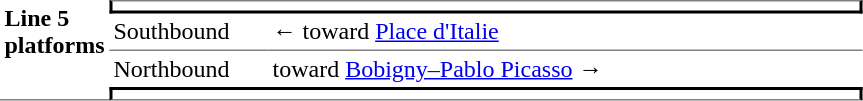<table border=0 cellspacing=0 cellpadding=3>
<tr>
<td style="border-bottom:solid 1px gray;" width=50 rowspan=10 valign=top><strong>Line 5 platforms</strong></td>
<td style="border-top:solid 1px gray;border-right:solid 2px black;border-left:solid 2px black;border-bottom:solid 2px black;text-align:center;" colspan=2></td>
</tr>
<tr>
<td style="border-bottom:solid 1px gray;" width=100>Southbound</td>
<td style="border-bottom:solid 1px gray;" width=390>←   toward <a href='#'>Place d'Italie</a> </td>
</tr>
<tr>
<td>Northbound</td>
<td>   toward <a href='#'>Bobigny–Pablo Picasso</a>  →</td>
</tr>
<tr>
<td style="border-top:solid 2px black;border-right:solid 2px black;border-left:solid 2px black;border-bottom:solid 1px gray;text-align:center;" colspan=2></td>
</tr>
</table>
